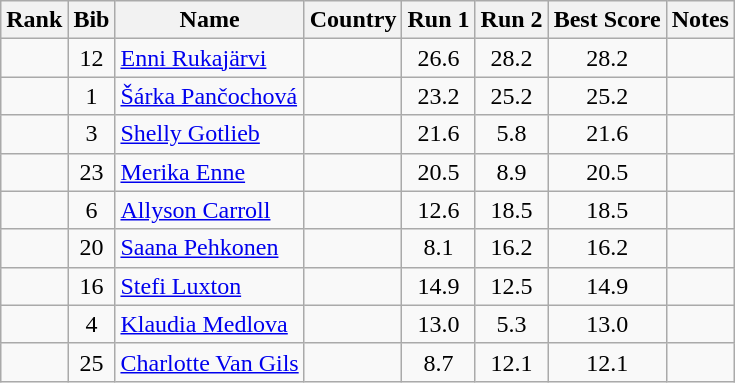<table class="wikitable sortable" style="text-align:center">
<tr>
<th>Rank</th>
<th>Bib</th>
<th>Name</th>
<th>Country</th>
<th>Run 1</th>
<th>Run 2</th>
<th>Best Score</th>
<th>Notes</th>
</tr>
<tr>
<td></td>
<td>12</td>
<td align=left><a href='#'>Enni Rukajärvi</a></td>
<td align=left></td>
<td>26.6</td>
<td>28.2</td>
<td>28.2</td>
<td></td>
</tr>
<tr>
<td></td>
<td>1</td>
<td align=left><a href='#'>Šárka Pančochová</a></td>
<td align=left></td>
<td>23.2</td>
<td>25.2</td>
<td>25.2</td>
<td></td>
</tr>
<tr>
<td></td>
<td>3</td>
<td align=left><a href='#'>Shelly Gotlieb</a></td>
<td align=left></td>
<td>21.6</td>
<td>5.8</td>
<td>21.6</td>
<td></td>
</tr>
<tr>
<td></td>
<td>23</td>
<td align=left><a href='#'>Merika Enne</a></td>
<td align=left></td>
<td>20.5</td>
<td>8.9</td>
<td>20.5</td>
<td></td>
</tr>
<tr>
<td></td>
<td>6</td>
<td align=left><a href='#'>Allyson Carroll</a></td>
<td align=left></td>
<td>12.6</td>
<td>18.5</td>
<td>18.5</td>
<td></td>
</tr>
<tr>
<td></td>
<td>20</td>
<td align=left><a href='#'>Saana Pehkonen</a></td>
<td align=left></td>
<td>8.1</td>
<td>16.2</td>
<td>16.2</td>
<td></td>
</tr>
<tr>
<td></td>
<td>16</td>
<td align=left><a href='#'>Stefi Luxton</a></td>
<td align=left></td>
<td>14.9</td>
<td>12.5</td>
<td>14.9</td>
<td></td>
</tr>
<tr>
<td></td>
<td>4</td>
<td align=left><a href='#'>Klaudia Medlova</a></td>
<td align=left></td>
<td>13.0</td>
<td>5.3</td>
<td>13.0</td>
<td></td>
</tr>
<tr>
<td></td>
<td>25</td>
<td align=left><a href='#'>Charlotte Van Gils</a></td>
<td align=left></td>
<td>8.7</td>
<td>12.1</td>
<td>12.1</td>
<td></td>
</tr>
</table>
